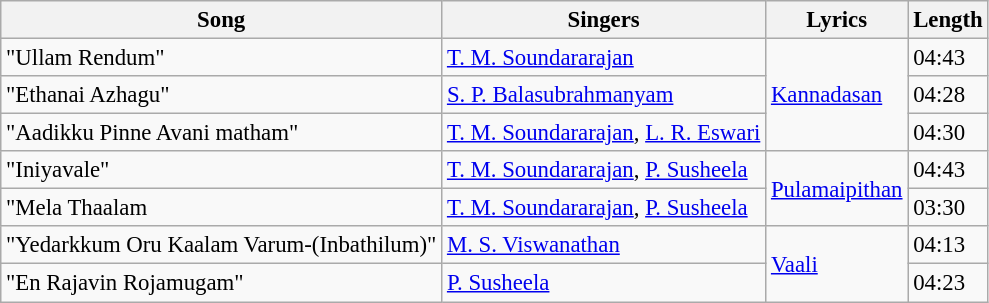<table class="wikitable" style="font-size:95%;">
<tr>
<th>Song</th>
<th>Singers</th>
<th>Lyrics</th>
<th>Length</th>
</tr>
<tr>
<td>"Ullam Rendum"</td>
<td><a href='#'>T. M. Soundararajan</a></td>
<td rowspan=3><a href='#'>Kannadasan</a></td>
<td>04:43</td>
</tr>
<tr>
<td>"Ethanai Azhagu"</td>
<td><a href='#'>S. P. Balasubrahmanyam</a></td>
<td>04:28</td>
</tr>
<tr>
<td>"Aadikku Pinne Avani matham"</td>
<td><a href='#'>T. M. Soundararajan</a>, <a href='#'>L. R. Eswari</a></td>
<td>04:30</td>
</tr>
<tr>
<td>"Iniyavale"</td>
<td><a href='#'>T. M. Soundararajan</a>, <a href='#'>P. Susheela</a></td>
<td rowspan=2><a href='#'>Pulamaipithan</a></td>
<td>04:43</td>
</tr>
<tr>
<td>"Mela Thaalam</td>
<td><a href='#'>T. M. Soundararajan</a>, <a href='#'>P. Susheela</a></td>
<td>03:30</td>
</tr>
<tr>
<td>"Yedarkkum Oru Kaalam Varum-(Inbathilum)"</td>
<td><a href='#'>M. S. Viswanathan</a></td>
<td rowspan=2><a href='#'>Vaali</a></td>
<td>04:13</td>
</tr>
<tr>
<td>"En Rajavin Rojamugam"</td>
<td><a href='#'>P. Susheela</a></td>
<td>04:23</td>
</tr>
</table>
